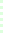<table style="font-size: 85%">
<tr>
<td style="background:#dfd;"></td>
</tr>
<tr>
<td style="background:#dfd;"></td>
</tr>
<tr>
<td style="background:#dfd;"></td>
</tr>
<tr>
<td style="background:#dfd;"></td>
</tr>
<tr>
<td style="background:#dfd;"></td>
</tr>
<tr>
<td style="background:#dfd;"></td>
</tr>
</table>
